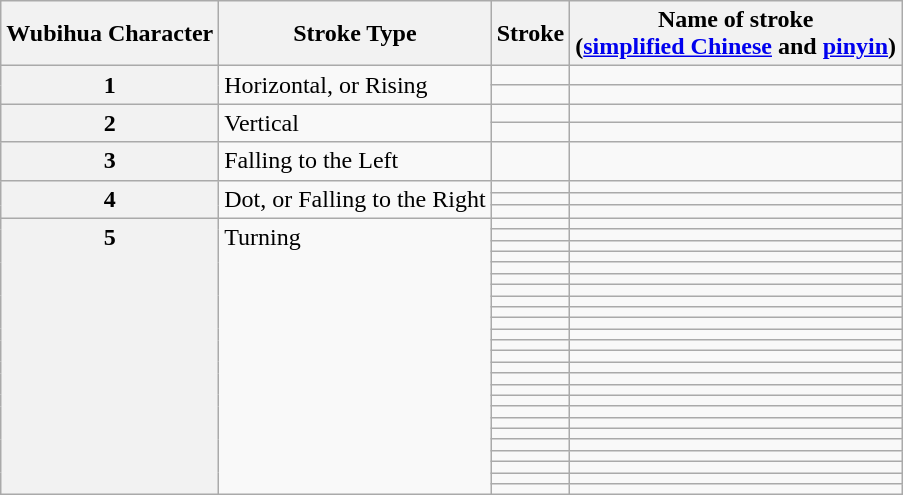<table class="wikitable">
<tr>
<th scope="col">Wubihua Character</th>
<th scope="col">Stroke Type</th>
<th scope="col">Stroke</th>
<th scope="col">Name of stroke<br>(<a href='#'>simplified Chinese</a> and <a href='#'>pinyin</a>)</th>
</tr>
<tr>
<th scope="row" rowspan=2 valign="top">1</th>
<td rowspan=2 valign="top">Horizontal, or Rising</td>
<td> </td>
<td></td>
</tr>
<tr>
<td></td>
<td></td>
</tr>
<tr>
<th scope="row" rowspan=2 valign="top">2</th>
<td rowspan=2 valign="top">Vertical</td>
<td> </td>
<td></td>
</tr>
<tr>
<td></td>
<td></td>
</tr>
<tr>
<th scope="row" valign="top">3</th>
<td valign="top">Falling to the Left</td>
<td> </td>
<td></td>
</tr>
<tr>
<th scope="row" rowspan=3 valign="top">4</th>
<td rowspan=3 valign="top">Dot, or Falling to the Right</td>
<td> </td>
<td></td>
</tr>
<tr>
<td> </td>
<td></td>
</tr>
<tr>
<td> </td>
<td></td>
</tr>
<tr>
<th scope="row" rowspan=25 valign="top">5</th>
<td rowspan=25 valign="top">Turning</td>
<td></td>
<td></td>
</tr>
<tr>
<td></td>
<td></td>
</tr>
<tr>
<td></td>
<td></td>
</tr>
<tr>
<td> </td>
<td></td>
</tr>
<tr>
<td></td>
<td></td>
</tr>
<tr>
<td></td>
<td></td>
</tr>
<tr>
<td> </td>
<td></td>
</tr>
<tr>
<td></td>
<td></td>
</tr>
<tr>
<td></td>
<td></td>
</tr>
<tr>
<td></td>
<td></td>
</tr>
<tr>
<td></td>
<td></td>
</tr>
<tr>
<td></td>
<td></td>
</tr>
<tr>
<td></td>
<td></td>
</tr>
<tr>
<td></td>
<td></td>
</tr>
<tr>
<td> </td>
<td></td>
</tr>
<tr>
<td></td>
<td></td>
</tr>
<tr>
<td></td>
<td></td>
</tr>
<tr>
<td> </td>
<td></td>
</tr>
<tr>
<td></td>
<td></td>
</tr>
<tr>
<td></td>
<td></td>
</tr>
<tr>
<td></td>
<td></td>
</tr>
<tr>
<td></td>
<td></td>
</tr>
<tr>
<td></td>
<td></td>
</tr>
<tr>
<td> </td>
<td></td>
</tr>
<tr>
<td></td>
<td></td>
</tr>
</table>
